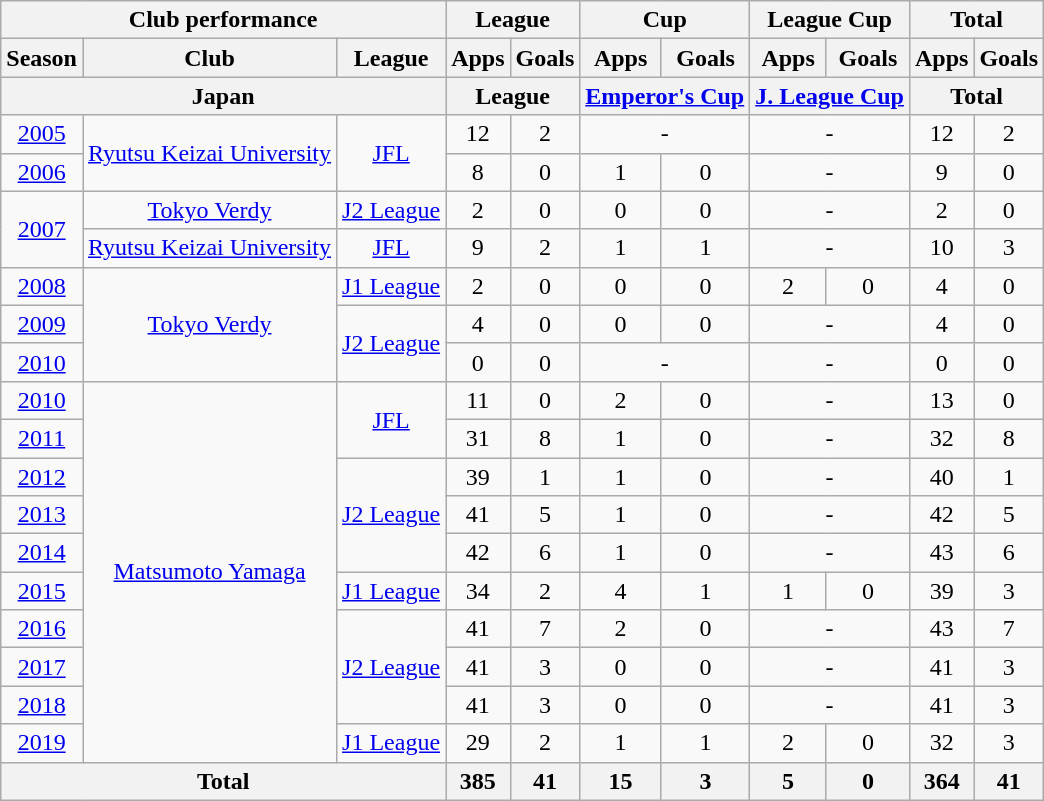<table class="wikitable" style="text-align:center;">
<tr>
<th colspan=3>Club performance</th>
<th colspan=2>League</th>
<th colspan=2>Cup</th>
<th colspan=2>League Cup</th>
<th colspan=2>Total</th>
</tr>
<tr>
<th>Season</th>
<th>Club</th>
<th>League</th>
<th>Apps</th>
<th>Goals</th>
<th>Apps</th>
<th>Goals</th>
<th>Apps</th>
<th>Goals</th>
<th>Apps</th>
<th>Goals</th>
</tr>
<tr>
<th colspan=3>Japan</th>
<th colspan=2>League</th>
<th colspan=2><a href='#'>Emperor's Cup</a></th>
<th colspan=2><a href='#'>J. League Cup</a></th>
<th colspan=2>Total</th>
</tr>
<tr>
<td><a href='#'>2005</a></td>
<td rowspan="2"><a href='#'>Ryutsu Keizai University</a></td>
<td rowspan="2"><a href='#'>JFL</a></td>
<td>12</td>
<td>2</td>
<td colspan="2">-</td>
<td colspan="2">-</td>
<td>12</td>
<td>2</td>
</tr>
<tr>
<td><a href='#'>2006</a></td>
<td>8</td>
<td>0</td>
<td>1</td>
<td>0</td>
<td colspan="2">-</td>
<td>9</td>
<td>0</td>
</tr>
<tr>
<td rowspan="2"><a href='#'>2007</a></td>
<td><a href='#'>Tokyo Verdy</a></td>
<td><a href='#'>J2 League</a></td>
<td>2</td>
<td>0</td>
<td>0</td>
<td>0</td>
<td colspan="2">-</td>
<td>2</td>
<td>0</td>
</tr>
<tr>
<td><a href='#'>Ryutsu Keizai University</a></td>
<td><a href='#'>JFL</a></td>
<td>9</td>
<td>2</td>
<td>1</td>
<td>1</td>
<td colspan="2">-</td>
<td>10</td>
<td>3</td>
</tr>
<tr>
<td><a href='#'>2008</a></td>
<td rowspan="3"><a href='#'>Tokyo Verdy</a></td>
<td><a href='#'>J1 League</a></td>
<td>2</td>
<td>0</td>
<td>0</td>
<td>0</td>
<td>2</td>
<td>0</td>
<td>4</td>
<td>0</td>
</tr>
<tr>
<td><a href='#'>2009</a></td>
<td rowspan="2"><a href='#'>J2 League</a></td>
<td>4</td>
<td>0</td>
<td>0</td>
<td>0</td>
<td colspan="2">-</td>
<td>4</td>
<td>0</td>
</tr>
<tr>
<td><a href='#'>2010</a></td>
<td>0</td>
<td>0</td>
<td colspan="2">-</td>
<td colspan="2">-</td>
<td>0</td>
<td>0</td>
</tr>
<tr>
<td><a href='#'>2010</a></td>
<td rowspan="10"><a href='#'>Matsumoto Yamaga</a></td>
<td rowspan="2"><a href='#'>JFL</a></td>
<td>11</td>
<td>0</td>
<td>2</td>
<td>0</td>
<td colspan="2">-</td>
<td>13</td>
<td>0</td>
</tr>
<tr>
<td><a href='#'>2011</a></td>
<td>31</td>
<td>8</td>
<td>1</td>
<td>0</td>
<td colspan="2">-</td>
<td>32</td>
<td>8</td>
</tr>
<tr>
<td><a href='#'>2012</a></td>
<td rowspan="3"><a href='#'>J2 League</a></td>
<td>39</td>
<td>1</td>
<td>1</td>
<td>0</td>
<td colspan="2">-</td>
<td>40</td>
<td>1</td>
</tr>
<tr>
<td><a href='#'>2013</a></td>
<td>41</td>
<td>5</td>
<td>1</td>
<td>0</td>
<td colspan="2">-</td>
<td>42</td>
<td>5</td>
</tr>
<tr>
<td><a href='#'>2014</a></td>
<td>42</td>
<td>6</td>
<td>1</td>
<td>0</td>
<td colspan="2">-</td>
<td>43</td>
<td>6</td>
</tr>
<tr>
<td><a href='#'>2015</a></td>
<td><a href='#'>J1 League</a></td>
<td>34</td>
<td>2</td>
<td>4</td>
<td>1</td>
<td>1</td>
<td>0</td>
<td>39</td>
<td>3</td>
</tr>
<tr>
<td><a href='#'>2016</a></td>
<td rowspan="3"><a href='#'>J2 League</a></td>
<td>41</td>
<td>7</td>
<td>2</td>
<td>0</td>
<td colspan="2">-</td>
<td>43</td>
<td>7</td>
</tr>
<tr>
<td><a href='#'>2017</a></td>
<td>41</td>
<td>3</td>
<td>0</td>
<td>0</td>
<td colspan="2">-</td>
<td>41</td>
<td>3</td>
</tr>
<tr>
<td><a href='#'>2018</a></td>
<td>41</td>
<td>3</td>
<td>0</td>
<td>0</td>
<td colspan="2">-</td>
<td>41</td>
<td>3</td>
</tr>
<tr>
<td><a href='#'>2019</a></td>
<td><a href='#'>J1 League</a></td>
<td>29</td>
<td>2</td>
<td>1</td>
<td>1</td>
<td>2</td>
<td>0</td>
<td>32</td>
<td>3</td>
</tr>
<tr>
<th colspan=3>Total</th>
<th>385</th>
<th>41</th>
<th>15</th>
<th>3</th>
<th>5</th>
<th>0</th>
<th>364</th>
<th>41</th>
</tr>
</table>
